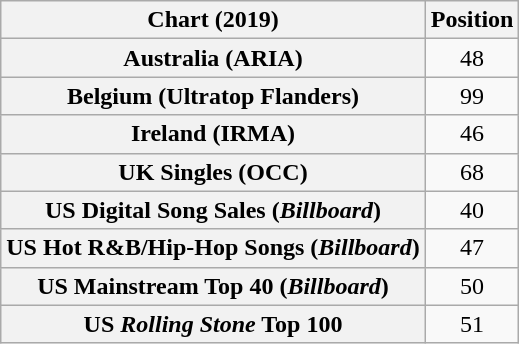<table class="wikitable sortable plainrowheaders" style="text-align:center">
<tr>
<th scope="col">Chart (2019)</th>
<th scope="col">Position</th>
</tr>
<tr>
<th scope="row">Australia (ARIA)</th>
<td>48</td>
</tr>
<tr>
<th scope="row">Belgium (Ultratop Flanders)</th>
<td>99</td>
</tr>
<tr>
<th scope="row">Ireland (IRMA)</th>
<td>46</td>
</tr>
<tr>
<th scope="row">UK Singles (OCC)</th>
<td>68</td>
</tr>
<tr>
<th scope="row">US Digital Song Sales (<em>Billboard</em>)</th>
<td>40</td>
</tr>
<tr>
<th scope="row">US Hot R&B/Hip-Hop Songs (<em>Billboard</em>)</th>
<td>47</td>
</tr>
<tr>
<th scope="row">US Mainstream Top 40 (<em>Billboard</em>)</th>
<td>50</td>
</tr>
<tr>
<th scope="row">US <em>Rolling Stone</em> Top 100</th>
<td>51</td>
</tr>
</table>
